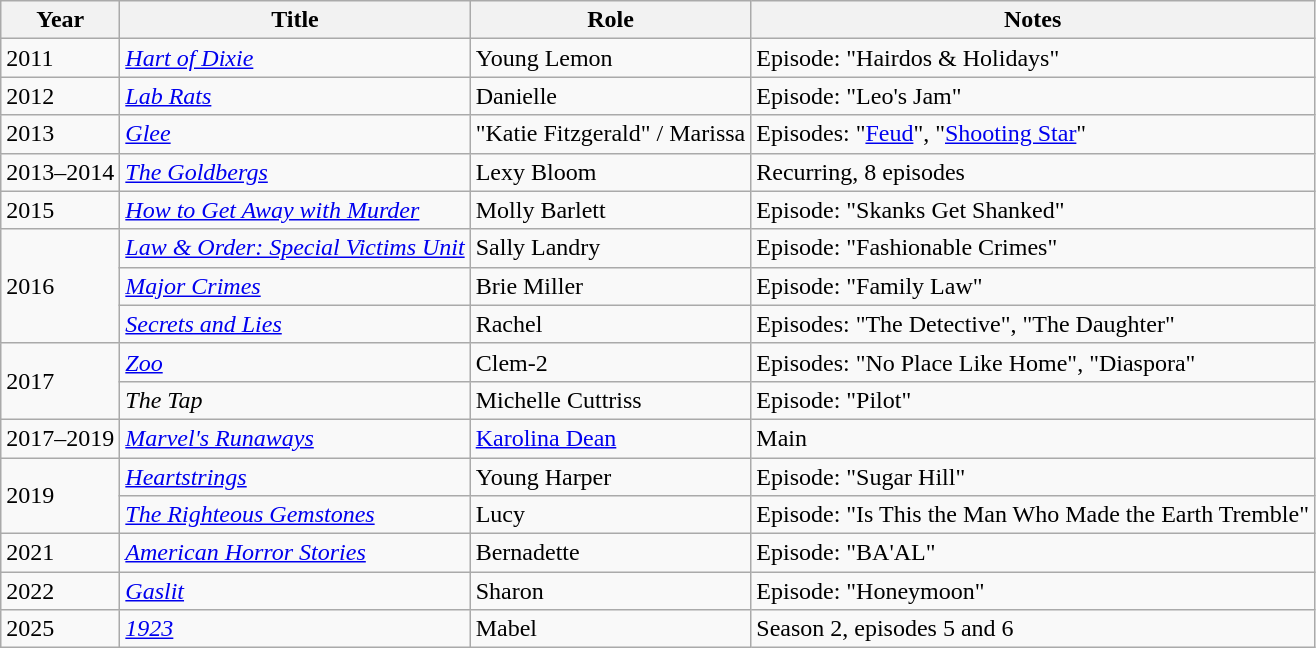<table class="wikitable sortable">
<tr>
<th scope="col">Year</th>
<th scope="col">Title</th>
<th scope="col">Role</th>
<th scope="col" class="unsortable">Notes</th>
</tr>
<tr>
<td>2011</td>
<td><em><a href='#'>Hart of Dixie</a></em></td>
<td>Young Lemon</td>
<td>Episode: "Hairdos & Holidays"</td>
</tr>
<tr>
<td>2012</td>
<td><em><a href='#'>Lab Rats</a></em></td>
<td>Danielle</td>
<td>Episode: "Leo's Jam"</td>
</tr>
<tr>
<td>2013</td>
<td><em><a href='#'>Glee</a></em></td>
<td>"Katie Fitzgerald" / Marissa</td>
<td>Episodes: "<a href='#'>Feud</a>", "<a href='#'>Shooting Star</a>"</td>
</tr>
<tr>
<td>2013–2014</td>
<td><em><a href='#'>The Goldbergs</a></em></td>
<td>Lexy Bloom</td>
<td>Recurring, 8 episodes</td>
</tr>
<tr>
<td>2015</td>
<td><em><a href='#'>How to Get Away with Murder</a></em></td>
<td>Molly Barlett</td>
<td>Episode: "Skanks Get Shanked"</td>
</tr>
<tr>
<td rowspan="3">2016</td>
<td><em><a href='#'>Law & Order: Special Victims Unit</a></em></td>
<td>Sally Landry</td>
<td>Episode: "Fashionable Crimes"</td>
</tr>
<tr>
<td><em><a href='#'>Major Crimes</a></em></td>
<td>Brie Miller</td>
<td>Episode: "Family Law"</td>
</tr>
<tr>
<td><em><a href='#'>Secrets and Lies</a></em></td>
<td>Rachel</td>
<td>Episodes: "The Detective", "The Daughter"</td>
</tr>
<tr>
<td rowspan="2">2017</td>
<td><em><a href='#'>Zoo</a></em></td>
<td>Clem-2</td>
<td>Episodes: "No Place Like Home", "Diaspora"</td>
</tr>
<tr>
<td><em>The Tap</em></td>
<td>Michelle Cuttriss</td>
<td>Episode: "Pilot"</td>
</tr>
<tr>
<td>2017–2019</td>
<td><em><a href='#'>Marvel's Runaways</a></em></td>
<td><a href='#'>Karolina Dean</a></td>
<td>Main</td>
</tr>
<tr>
<td rowspan="2">2019</td>
<td><em><a href='#'>Heartstrings</a></em></td>
<td>Young Harper</td>
<td>Episode: "Sugar Hill"</td>
</tr>
<tr>
<td><em><a href='#'>The Righteous Gemstones</a></em></td>
<td>Lucy</td>
<td>Episode: "Is This the Man Who Made the Earth Tremble"</td>
</tr>
<tr>
<td>2021</td>
<td><em><a href='#'>American Horror Stories</a></em></td>
<td>Bernadette</td>
<td>Episode: "BA'AL"</td>
</tr>
<tr>
<td>2022</td>
<td><em><a href='#'>Gaslit</a></em></td>
<td>Sharon</td>
<td>Episode: "Honeymoon"</td>
</tr>
<tr>
<td>2025</td>
<td><em><a href='#'>1923</a></td>
<td>Mabel</td>
<td>Season 2, episodes 5 and 6</td>
</tr>
</table>
